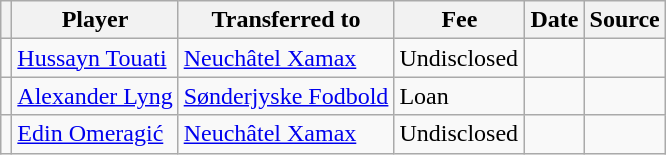<table class="wikitable plainrowheaders sortable">
<tr>
<th></th>
<th scope="col">Player</th>
<th>Transferred to</th>
<th style="width: 80px;">Fee</th>
<th scope="col">Date</th>
<th scope="col">Source</th>
</tr>
<tr>
<td align="center"></td>
<td> <a href='#'>Hussayn Touati</a></td>
<td> <a href='#'>Neuchâtel Xamax</a></td>
<td>Undisclosed</td>
<td></td>
<td></td>
</tr>
<tr>
<td align="center"></td>
<td> <a href='#'>Alexander Lyng</a></td>
<td> <a href='#'>Sønderjyske Fodbold</a></td>
<td>Loan</td>
<td></td>
<td></td>
</tr>
<tr>
<td align="center"></td>
<td> <a href='#'>Edin Omeragić</a></td>
<td> <a href='#'>Neuchâtel Xamax</a></td>
<td>Undisclosed</td>
<td></td>
<td></td>
</tr>
</table>
